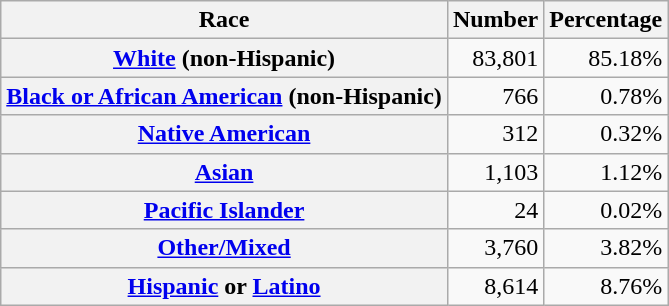<table class="wikitable" style="text-align:right">
<tr>
<th scope="col">Race</th>
<th scope="col">Number</th>
<th scope="col">Percentage</th>
</tr>
<tr>
<th scope="row"><a href='#'>White</a> (non-Hispanic)</th>
<td>83,801</td>
<td>85.18%</td>
</tr>
<tr>
<th scope="row"><a href='#'>Black or African American</a> (non-Hispanic)</th>
<td>766</td>
<td>0.78%</td>
</tr>
<tr>
<th scope="row"><a href='#'>Native American</a></th>
<td>312</td>
<td>0.32%</td>
</tr>
<tr>
<th scope="row"><a href='#'>Asian</a></th>
<td>1,103</td>
<td>1.12%</td>
</tr>
<tr>
<th scope="row"><a href='#'>Pacific Islander</a></th>
<td>24</td>
<td>0.02%</td>
</tr>
<tr>
<th scope="row"><a href='#'>Other/Mixed</a></th>
<td>3,760</td>
<td>3.82%</td>
</tr>
<tr>
<th scope="row"><a href='#'>Hispanic</a> or <a href='#'>Latino</a></th>
<td>8,614</td>
<td>8.76%</td>
</tr>
</table>
